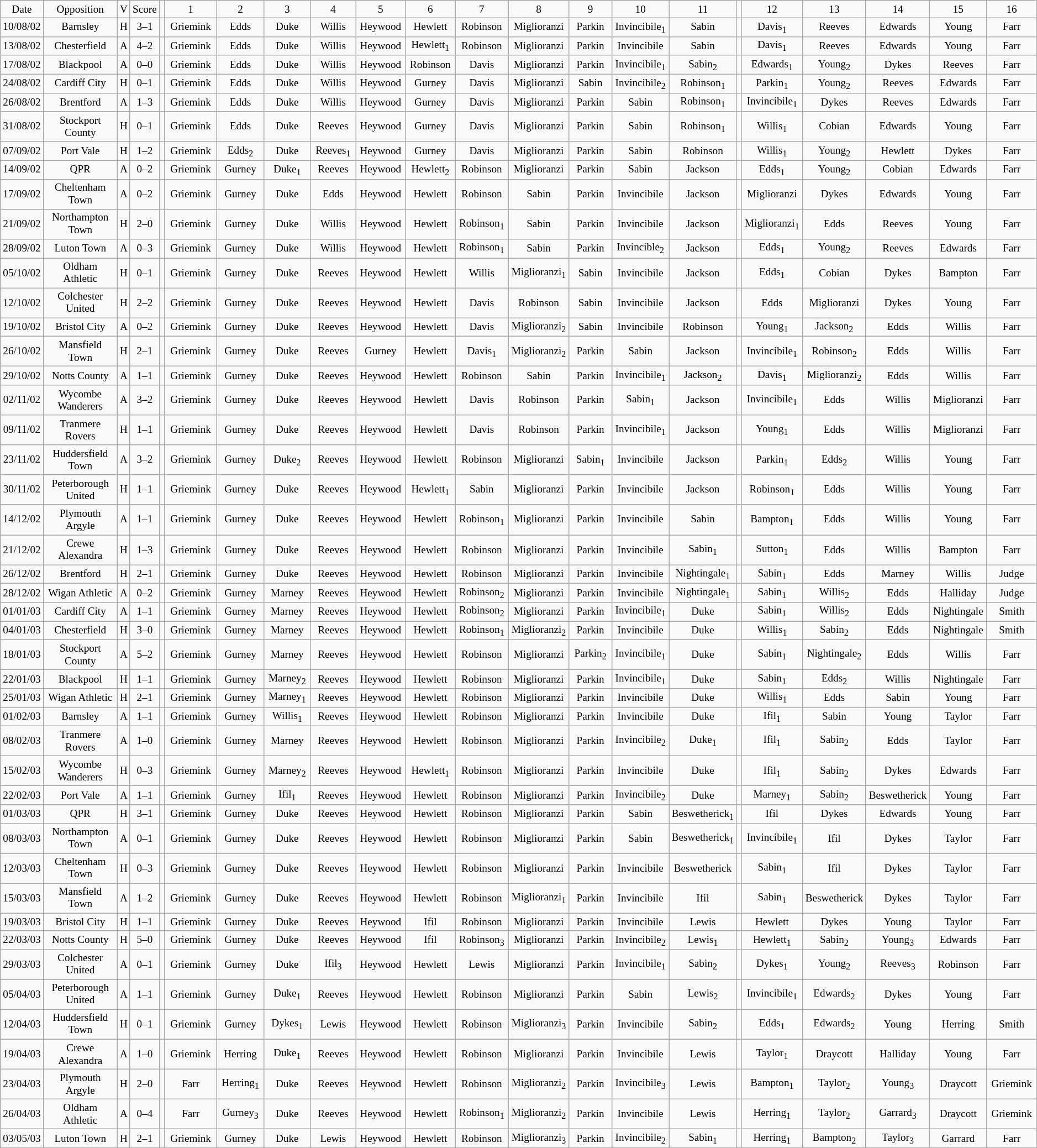<table class="wikitable" style="font-size: 80%; text-align: center;">
<tr style="text-align:center;">
<td style="width:10px; ">Date</td>
<td style="width:150px; ">Opposition</td>
<td style="width:5px; ">V</td>
<td style="width:5px; ">Score</td>
<td style="width:1px; text-align:center;"></td>
<td style="width:95px; ">1</td>
<td style="width:75px; ">2</td>
<td style="width:75px; ">3</td>
<td style="width:75px; ">4</td>
<td style="width:75px; ">5</td>
<td style="width:75px; ">6</td>
<td style="width:75px; ">7</td>
<td style="width:75px; ">8</td>
<td style="width:75px; ">9</td>
<td style="width:75px; ">10</td>
<td style="width:75px; ">11</td>
<td style="width:1px; text-align:center;"></td>
<td style="width:75px; ">12</td>
<td style="width:75px; ">13</td>
<td style="width:75px; ">14</td>
<td style="width:75px; ">15</td>
<td style="width:75px; ">16</td>
</tr>
<tr>
<td>10/08/02</td>
<td>Barnsley</td>
<td>H</td>
<td>3–1</td>
<td></td>
<td>Griemink</td>
<td>Edds</td>
<td>Duke</td>
<td>Willis</td>
<td>Heywood</td>
<td>Hewlett</td>
<td>Robinson</td>
<td>Miglioranzi</td>
<td>Parkin</td>
<td>Invincibile<sub>1</sub></td>
<td>Sabin</td>
<td></td>
<td>Davis<sub>1</sub></td>
<td>Reeves</td>
<td>Edwards</td>
<td>Young</td>
<td>Farr</td>
</tr>
<tr>
<td>13/08/02</td>
<td>Chesterfield</td>
<td>A</td>
<td>4–2</td>
<td></td>
<td>Griemink</td>
<td>Edds</td>
<td>Duke</td>
<td>Willis</td>
<td>Heywood</td>
<td>Hewlett<sub>1</sub></td>
<td>Robinson</td>
<td>Miglioranzi</td>
<td>Parkin</td>
<td>Invincibile</td>
<td>Sabin</td>
<td></td>
<td>Davis<sub>1</sub></td>
<td>Reeves</td>
<td>Edwards</td>
<td>Young</td>
<td>Farr</td>
</tr>
<tr>
<td>17/08/02</td>
<td>Blackpool</td>
<td>A</td>
<td>0–0</td>
<td></td>
<td>Griemink</td>
<td>Edds</td>
<td>Duke</td>
<td>Willis</td>
<td>Heywood</td>
<td>Robinson</td>
<td>Davis</td>
<td>Miglioranzi</td>
<td>Parkin</td>
<td>Invincibile<sub>1</sub></td>
<td>Sabin<sub>2</sub></td>
<td></td>
<td>Edwards<sub>1</sub></td>
<td>Young<sub>2</sub></td>
<td>Dykes</td>
<td>Reeves</td>
<td>Farr</td>
</tr>
<tr>
<td>24/08/02</td>
<td>Cardiff City</td>
<td>H</td>
<td>0–1</td>
<td></td>
<td>Griemink</td>
<td>Edds</td>
<td>Duke</td>
<td>Willis</td>
<td>Heywood</td>
<td>Gurney</td>
<td>Davis</td>
<td>Miglioranzi</td>
<td>Sabin</td>
<td>Invincibile<sub>2</sub></td>
<td>Robinson<sub>1</sub></td>
<td></td>
<td>Parkin<sub>1</sub></td>
<td>Young<sub>2</sub></td>
<td>Reeves</td>
<td>Edwards</td>
<td>Farr</td>
</tr>
<tr>
<td>26/08/02</td>
<td>Brentford</td>
<td>A</td>
<td>1–3</td>
<td></td>
<td>Griemink</td>
<td>Edds</td>
<td>Duke</td>
<td>Willis</td>
<td>Heywood</td>
<td>Gurney</td>
<td>Davis</td>
<td>Miglioranzi</td>
<td>Parkin</td>
<td>Sabin</td>
<td>Robinson<sub>1</sub></td>
<td></td>
<td>Invincibile<sub>1</sub></td>
<td>Dykes</td>
<td>Reeves</td>
<td>Edwards</td>
<td>Farr</td>
</tr>
<tr>
<td>31/08/02</td>
<td>Stockport County</td>
<td>H</td>
<td>0–1</td>
<td></td>
<td>Griemink</td>
<td>Edds</td>
<td>Duke</td>
<td>Reeves</td>
<td>Heywood</td>
<td>Gurney</td>
<td>Davis</td>
<td>Miglioranzi</td>
<td>Parkin</td>
<td>Sabin</td>
<td>Robinson<sub>1</sub></td>
<td></td>
<td>Willis<sub>1</sub></td>
<td>Cobian</td>
<td>Edwards</td>
<td>Young</td>
<td>Farr</td>
</tr>
<tr>
<td>07/09/02</td>
<td>Port Vale</td>
<td>H</td>
<td>1–2</td>
<td></td>
<td>Griemink</td>
<td>Edds<sub>2</sub></td>
<td>Duke</td>
<td>Reeves<sub>1</sub></td>
<td>Heywood</td>
<td>Gurney</td>
<td>Davis</td>
<td>Miglioranzi</td>
<td>Parkin</td>
<td>Sabin</td>
<td>Robinson</td>
<td></td>
<td>Willis<sub>1</sub></td>
<td>Young<sub>2</sub></td>
<td>Hewlett</td>
<td>Dykes</td>
<td>Farr</td>
</tr>
<tr>
<td>14/09/02</td>
<td>QPR</td>
<td>A</td>
<td>0–2</td>
<td></td>
<td>Griemink</td>
<td>Gurney</td>
<td>Duke<sub>1</sub></td>
<td>Reeves</td>
<td>Heywood</td>
<td>Hewlett<sub>2</sub></td>
<td>Robinson</td>
<td>Miglioranzi</td>
<td>Parkin</td>
<td>Sabin</td>
<td>Jackson</td>
<td></td>
<td>Edds<sub>1</sub></td>
<td>Young<sub>2</sub></td>
<td>Cobian</td>
<td>Edwards</td>
<td>Farr</td>
</tr>
<tr>
<td>17/09/02</td>
<td>Cheltenham Town</td>
<td>A</td>
<td>0–2</td>
<td></td>
<td>Griemink</td>
<td>Gurney</td>
<td>Duke</td>
<td>Edds</td>
<td>Heywood</td>
<td>Hewlett</td>
<td>Robinson</td>
<td>Sabin</td>
<td>Parkin</td>
<td>Invincibile</td>
<td>Jackson</td>
<td></td>
<td>Miglioranzi</td>
<td>Dykes</td>
<td>Edwards</td>
<td>Young</td>
<td>Farr</td>
</tr>
<tr>
<td>21/09/02</td>
<td>Northampton Town</td>
<td>H</td>
<td>2–0</td>
<td></td>
<td>Griemink</td>
<td>Gurney</td>
<td>Duke</td>
<td>Willis</td>
<td>Heywood</td>
<td>Hewlett</td>
<td>Robinson<sub>1</sub></td>
<td>Sabin</td>
<td>Parkin</td>
<td>Invincibile</td>
<td>Jackson</td>
<td></td>
<td>Miglioranzi<sub>1</sub></td>
<td>Edds</td>
<td>Reeves</td>
<td>Young</td>
<td>Farr</td>
</tr>
<tr>
<td>28/09/02</td>
<td>Luton Town</td>
<td>A</td>
<td>0–3</td>
<td></td>
<td>Griemink</td>
<td>Gurney</td>
<td>Duke</td>
<td>Willis</td>
<td>Heywood</td>
<td>Hewlett</td>
<td>Robinson<sub>1</sub></td>
<td>Sabin</td>
<td>Parkin</td>
<td>Invincible<sub>2</sub></td>
<td>Jackson</td>
<td></td>
<td>Edds<sub>1</sub></td>
<td>Young<sub>2</sub></td>
<td>Reeves</td>
<td>Edwards</td>
<td>Farr</td>
</tr>
<tr>
<td>05/10/02</td>
<td>Oldham Athletic</td>
<td>H</td>
<td>0–1</td>
<td></td>
<td>Griemink</td>
<td>Gurney</td>
<td>Duke</td>
<td>Reeves</td>
<td>Heywood</td>
<td>Hewlett</td>
<td>Willis</td>
<td>Miglioranzi<sub>1</sub></td>
<td>Sabin</td>
<td>Invincibile</td>
<td>Jackson</td>
<td></td>
<td>Edds<sub>1</sub></td>
<td>Cobian</td>
<td>Dykes</td>
<td>Bampton</td>
<td>Farr</td>
</tr>
<tr>
<td>12/10/02</td>
<td>Colchester United</td>
<td>H</td>
<td>2–2</td>
<td></td>
<td>Griemink</td>
<td>Gurney</td>
<td>Duke</td>
<td>Reeves</td>
<td>Heywood</td>
<td>Hewlett</td>
<td>Davis</td>
<td>Robinson</td>
<td>Sabin</td>
<td>Invincibile</td>
<td>Jackson</td>
<td></td>
<td>Edds</td>
<td>Miglioranzi</td>
<td>Dykes</td>
<td>Young</td>
<td>Farr</td>
</tr>
<tr>
<td>19/10/02</td>
<td>Bristol City</td>
<td>A</td>
<td>0–2</td>
<td></td>
<td>Griemink</td>
<td>Gurney</td>
<td>Duke</td>
<td>Reeves</td>
<td>Heywood</td>
<td>Hewlett</td>
<td>Davis</td>
<td>Miglioranzi<sub>2</sub></td>
<td>Sabin</td>
<td>Invincibile</td>
<td>Robinson</td>
<td></td>
<td>Young<sub>1</sub></td>
<td>Jackson<sub>2</sub></td>
<td>Edds</td>
<td>Willis</td>
<td>Farr</td>
</tr>
<tr>
<td>26/10/02</td>
<td>Mansfield Town</td>
<td>H</td>
<td>2–1</td>
<td></td>
<td>Griemink</td>
<td>Gurney</td>
<td>Duke</td>
<td>Reeves</td>
<td>Gurney</td>
<td>Hewlett</td>
<td>Davis<sub>1</sub></td>
<td>Miglioranzi<sub>2</sub></td>
<td>Parkin</td>
<td>Sabin</td>
<td>Jackson</td>
<td></td>
<td>Invincibile<sub>1</sub></td>
<td>Robinson<sub>2</sub></td>
<td>Edds</td>
<td>Willis</td>
<td>Farr</td>
</tr>
<tr>
<td>29/10/02</td>
<td>Notts County</td>
<td>A</td>
<td>1–1</td>
<td></td>
<td>Griemink</td>
<td>Gurney</td>
<td>Duke</td>
<td>Reeves</td>
<td>Heywood</td>
<td>Hewlett</td>
<td>Robinson</td>
<td>Sabin</td>
<td>Parkin</td>
<td>Invincibile<sub>1</sub></td>
<td>Jackson<sub>2</sub></td>
<td></td>
<td>Davis<sub>1</sub></td>
<td>Miglioranzi<sub>2</sub></td>
<td>Edds</td>
<td>Willis</td>
<td>Farr</td>
</tr>
<tr>
<td>02/11/02</td>
<td>Wycombe Wanderers</td>
<td>A</td>
<td>3–2</td>
<td></td>
<td>Griemink</td>
<td>Gurney</td>
<td>Duke</td>
<td>Reeves</td>
<td>Heywood</td>
<td>Hewlett</td>
<td>Davis</td>
<td>Robinson</td>
<td>Parkin</td>
<td>Sabin<sub>1</sub></td>
<td>Jackson</td>
<td></td>
<td>Invincibile<sub>1</sub></td>
<td>Edds</td>
<td>Willis</td>
<td>Miglioranzi</td>
<td>Farr</td>
</tr>
<tr>
<td>09/11/02</td>
<td>Tranmere Rovers</td>
<td>H</td>
<td>1–1</td>
<td></td>
<td>Griemink</td>
<td>Gurney</td>
<td>Duke</td>
<td>Reeves</td>
<td>Heywood</td>
<td>Hewlett</td>
<td>Davis</td>
<td>Robinson</td>
<td>Parkin</td>
<td>Invincibile<sub>1</sub></td>
<td>Jackson</td>
<td></td>
<td>Young<sub>1</sub></td>
<td>Edds</td>
<td>Willis</td>
<td>Miglioranzi</td>
<td>Farr</td>
</tr>
<tr>
<td>23/11/02</td>
<td>Huddersfield Town</td>
<td>A</td>
<td>3–2</td>
<td></td>
<td>Griemink</td>
<td>Gurney</td>
<td>Duke<sub>2</sub></td>
<td>Reeves</td>
<td>Heywood</td>
<td>Hewlett</td>
<td>Robinson</td>
<td>Miglioranzi</td>
<td>Sabin<sub>1</sub></td>
<td>Invincibile</td>
<td>Jackson</td>
<td></td>
<td>Parkin<sub>1</sub></td>
<td>Edds<sub>2</sub></td>
<td>Willis</td>
<td>Young</td>
<td>Farr</td>
</tr>
<tr>
<td>30/11/02</td>
<td>Peterborough United</td>
<td>H</td>
<td>1–1</td>
<td></td>
<td>Griemink</td>
<td>Gurney</td>
<td>Duke</td>
<td>Reeves</td>
<td>Heywood</td>
<td>Hewlett<sub>1</sub></td>
<td>Sabin</td>
<td>Miglioranzi</td>
<td>Parkin</td>
<td>Invincibile</td>
<td>Jackson</td>
<td></td>
<td>Robinson<sub>1</sub></td>
<td>Edds</td>
<td>Willis</td>
<td>Young</td>
<td>Farr</td>
</tr>
<tr>
<td>14/12/02</td>
<td>Plymouth Argyle</td>
<td>A</td>
<td>1–1</td>
<td></td>
<td>Griemink</td>
<td>Gurney</td>
<td>Duke</td>
<td>Reeves</td>
<td>Heywood</td>
<td>Hewlett</td>
<td>Robinson<sub>1</sub></td>
<td>Miglioranzi</td>
<td>Parkin</td>
<td>Invincibile</td>
<td>Sabin</td>
<td></td>
<td>Bampton<sub>1</sub></td>
<td>Edds</td>
<td>Willis</td>
<td>Young</td>
<td>Farr</td>
</tr>
<tr>
<td>21/12/02</td>
<td>Crewe Alexandra</td>
<td>H</td>
<td>1–3</td>
<td></td>
<td>Griemink</td>
<td>Gurney</td>
<td>Duke</td>
<td>Reeves</td>
<td>Heywood</td>
<td>Hewlett</td>
<td>Robinson</td>
<td>Miglioranzi</td>
<td>Parkin</td>
<td>Invincibile</td>
<td>Sabin<sub>1</sub></td>
<td></td>
<td>Sutton<sub>1</sub></td>
<td>Edds</td>
<td>Willis</td>
<td>Bampton</td>
<td>Farr</td>
</tr>
<tr>
<td>26/12/02</td>
<td>Brentford</td>
<td>H</td>
<td>2–1</td>
<td></td>
<td>Griemink</td>
<td>Gurney</td>
<td>Duke</td>
<td>Reeves</td>
<td>Heywood</td>
<td>Hewlett</td>
<td>Robinson</td>
<td>Miglioranzi</td>
<td>Parkin</td>
<td>Invincibile</td>
<td>Nightingale<sub>1</sub></td>
<td></td>
<td>Sabin<sub>1</sub></td>
<td>Edds</td>
<td>Marney</td>
<td>Willis</td>
<td>Judge</td>
</tr>
<tr>
<td>28/12/02</td>
<td>Wigan Athletic</td>
<td>A</td>
<td>0–2</td>
<td></td>
<td>Griemink</td>
<td>Gurney</td>
<td>Marney</td>
<td>Reeves</td>
<td>Heywood</td>
<td>Hewlett</td>
<td>Robinson<sub>2</sub></td>
<td>Miglioranzi</td>
<td>Parkin</td>
<td>Invincibile</td>
<td>Nightingale<sub>1</sub></td>
<td></td>
<td>Sabin<sub>1</sub></td>
<td>Willis<sub>2</sub></td>
<td>Edds</td>
<td>Halliday</td>
<td>Judge</td>
</tr>
<tr>
<td>01/01/03</td>
<td>Cardiff City</td>
<td>A</td>
<td>1–1</td>
<td></td>
<td>Griemink</td>
<td>Gurney</td>
<td>Marney</td>
<td>Reeves</td>
<td>Heywood</td>
<td>Hewlett</td>
<td>Robinson<sub>2</sub></td>
<td>Miglioranzi</td>
<td>Parkin</td>
<td>Invincibile<sub>1</sub></td>
<td>Duke</td>
<td></td>
<td>Sabin<sub>1</sub></td>
<td>Willis<sub>2</sub></td>
<td>Edds</td>
<td>Nightingale</td>
<td>Smith</td>
</tr>
<tr>
<td>04/01/03</td>
<td>Chesterfield</td>
<td>H</td>
<td>3–0</td>
<td></td>
<td>Griemink</td>
<td>Gurney</td>
<td>Marney</td>
<td>Reeves</td>
<td>Heywood</td>
<td>Hewlett</td>
<td>Robinson<sub>1</sub></td>
<td>Miglioranzi<sub>2</sub></td>
<td>Parkin</td>
<td>Invincibile</td>
<td>Duke</td>
<td></td>
<td>Willis<sub>1</sub></td>
<td>Sabin<sub>2</sub></td>
<td>Edds</td>
<td>Nightingale</td>
<td>Smith</td>
</tr>
<tr>
<td>18/01/03</td>
<td>Stockport County</td>
<td>A</td>
<td>5–2</td>
<td></td>
<td>Griemink</td>
<td>Gurney</td>
<td>Marney</td>
<td>Reeves</td>
<td>Heywood</td>
<td>Hewlett</td>
<td>Robinson</td>
<td>Miglioranzi</td>
<td>Parkin<sub>2</sub></td>
<td>Invincibile<sub>1</sub></td>
<td>Duke</td>
<td></td>
<td>Sabin<sub>1</sub></td>
<td>Nightingale<sub>2</sub></td>
<td>Edds</td>
<td>Willis</td>
<td>Farr</td>
</tr>
<tr>
<td>22/01/03</td>
<td>Blackpool</td>
<td>H</td>
<td>1–1</td>
<td></td>
<td>Griemink</td>
<td>Gurney</td>
<td>Marney<sub>2</sub></td>
<td>Reeves</td>
<td>Heywood</td>
<td>Hewlett</td>
<td>Robinson</td>
<td>Miglioranzi</td>
<td>Parkin</td>
<td>Invincibile<sub>1</sub></td>
<td>Duke</td>
<td></td>
<td>Sabin<sub>1</sub></td>
<td>Edds<sub>2</sub></td>
<td>Willis</td>
<td>Nightingale</td>
<td>Farr</td>
</tr>
<tr>
<td>25/01/03</td>
<td>Wigan Athletic</td>
<td>H</td>
<td>2–1</td>
<td></td>
<td>Griemink</td>
<td>Gurney</td>
<td>Marney<sub>1</sub></td>
<td>Reeves</td>
<td>Heywood</td>
<td>Hewlett</td>
<td>Robinson</td>
<td>Miglioranzi</td>
<td>Parkin</td>
<td>Invincibile</td>
<td>Duke</td>
<td></td>
<td>Willis<sub>1</sub></td>
<td>Edds</td>
<td>Sabin</td>
<td>Young</td>
<td>Farr</td>
</tr>
<tr>
<td>01/02/03</td>
<td>Barnsley</td>
<td>A</td>
<td>1–1</td>
<td></td>
<td>Griemink</td>
<td>Gurney</td>
<td>Willis<sub>1</sub></td>
<td>Reeves</td>
<td>Heywood</td>
<td>Hewlett</td>
<td>Robinson</td>
<td>Miglioranzi</td>
<td>Parkin</td>
<td>Invincibile</td>
<td>Duke</td>
<td></td>
<td>Ifil<sub>1</sub></td>
<td>Sabin</td>
<td>Young</td>
<td>Taylor</td>
<td>Farr</td>
</tr>
<tr>
<td>08/02/03</td>
<td>Tranmere Rovers</td>
<td>A</td>
<td>1–0</td>
<td></td>
<td>Griemink</td>
<td>Gurney</td>
<td>Marney</td>
<td>Reeves</td>
<td>Heywood</td>
<td>Hewlett</td>
<td>Robinson</td>
<td>Miglioranzi</td>
<td>Parkin</td>
<td>Invincibile<sub>2</sub></td>
<td>Duke<sub>1</sub></td>
<td></td>
<td>Ifil<sub>1</sub></td>
<td>Sabin<sub>2</sub></td>
<td>Edds</td>
<td>Taylor</td>
<td>Farr</td>
</tr>
<tr>
<td>15/02/03</td>
<td>Wycombe Wanderers</td>
<td>H</td>
<td>0–3</td>
<td></td>
<td>Griemink</td>
<td>Gurney</td>
<td>Marney<sub>2</sub></td>
<td>Reeves</td>
<td>Heywood</td>
<td>Hewlett<sub>1</sub></td>
<td>Robinson</td>
<td>Miglioranzi</td>
<td>Parkin</td>
<td>Invincibile</td>
<td>Duke</td>
<td></td>
<td>Ifil<sub>1</sub></td>
<td>Sabin<sub>2</sub></td>
<td>Dykes</td>
<td>Edwards</td>
<td>Farr</td>
</tr>
<tr>
<td>22/02/03</td>
<td>Port Vale</td>
<td>A</td>
<td>1–1</td>
<td></td>
<td>Griemink</td>
<td>Gurney</td>
<td>Ifil<sub>1</sub></td>
<td>Reeves</td>
<td>Heywood</td>
<td>Hewlett</td>
<td>Robinson</td>
<td>Miglioranzi</td>
<td>Parkin</td>
<td>Invincibile<sub>2</sub></td>
<td>Duke</td>
<td></td>
<td>Marney<sub>1</sub></td>
<td>Sabin<sub>2</sub></td>
<td>Beswetherick</td>
<td>Young</td>
<td>Farr</td>
</tr>
<tr>
<td>01/03/03</td>
<td>QPR</td>
<td>H</td>
<td>3–1</td>
<td></td>
<td>Griemink</td>
<td>Gurney</td>
<td>Duke</td>
<td>Reeves</td>
<td>Heywood</td>
<td>Hewlett</td>
<td>Robinson</td>
<td>Miglioranzi</td>
<td>Parkin</td>
<td>Sabin</td>
<td>Beswetherick<sub>1</sub></td>
<td></td>
<td>Ifil</td>
<td>Dykes</td>
<td>Edwards</td>
<td>Young</td>
<td>Farr</td>
</tr>
<tr>
<td>08/03/03</td>
<td>Northampton Town</td>
<td>A</td>
<td>0–1</td>
<td></td>
<td>Griemink</td>
<td>Gurney</td>
<td>Duke</td>
<td>Reeves</td>
<td>Heywood</td>
<td>Hewlett</td>
<td>Robinson</td>
<td>Miglioranzi</td>
<td>Parkin</td>
<td>Sabin</td>
<td>Beswetherick<sub>1</sub></td>
<td></td>
<td>Invincibile<sub>1</sub></td>
<td>Ifil</td>
<td>Dykes</td>
<td>Taylor</td>
<td>Farr</td>
</tr>
<tr>
<td>12/03/03</td>
<td>Cheltenham Town</td>
<td>H</td>
<td>0–3</td>
<td></td>
<td>Griemink</td>
<td>Gurney</td>
<td>Duke</td>
<td>Reeves</td>
<td>Heywood</td>
<td>Hewlett</td>
<td>Robinson</td>
<td>Miglioranzi</td>
<td>Parkin</td>
<td>Invincibile</td>
<td>Beswetherick</td>
<td></td>
<td>Sabin<sub>1</sub></td>
<td>Ifil</td>
<td>Dykes</td>
<td>Taylor</td>
<td>Farr</td>
</tr>
<tr>
<td>15/03/03</td>
<td>Mansfield Town</td>
<td>A</td>
<td>1–2</td>
<td></td>
<td>Griemink</td>
<td>Gurney</td>
<td>Duke</td>
<td>Reeves</td>
<td>Heywood</td>
<td>Hewlett</td>
<td>Robinson</td>
<td>Miglioranzi<sub>1</sub></td>
<td>Parkin</td>
<td>Invincibile</td>
<td>Ifil</td>
<td></td>
<td>Sabin<sub>1</sub></td>
<td>Beswetherick</td>
<td>Dykes</td>
<td>Taylor</td>
<td>Farr</td>
</tr>
<tr>
<td>19/03/03</td>
<td>Bristol City</td>
<td>H</td>
<td>1–1</td>
<td></td>
<td>Griemink</td>
<td>Gurney</td>
<td>Duke</td>
<td>Reeves</td>
<td>Heywood</td>
<td>Ifil</td>
<td>Robinson</td>
<td>Miglioranzi</td>
<td>Parkin</td>
<td>Invincibile</td>
<td>Lewis</td>
<td></td>
<td>Hewlett</td>
<td>Dykes</td>
<td>Young</td>
<td>Taylor</td>
<td>Farr</td>
</tr>
<tr>
<td>22/03/03</td>
<td>Notts County</td>
<td>H</td>
<td>5–0</td>
<td></td>
<td>Griemink</td>
<td>Gurney</td>
<td>Duke</td>
<td>Reeves</td>
<td>Heywood</td>
<td>Ifil</td>
<td>Robinson<sub>3</sub></td>
<td>Miglioranzi</td>
<td>Parkin</td>
<td>Invincibile<sub>2</sub></td>
<td>Lewis<sub>1</sub></td>
<td></td>
<td>Hewlett<sub>1</sub></td>
<td>Sabin<sub>2</sub></td>
<td>Young<sub>3</sub></td>
<td>Edwards</td>
<td>Farr</td>
</tr>
<tr>
<td>29/03/03</td>
<td>Colchester United</td>
<td>A</td>
<td>0–1</td>
<td></td>
<td>Griemink</td>
<td>Gurney</td>
<td>Duke</td>
<td>Ifil<sub>3</sub></td>
<td>Heywood</td>
<td>Hewlett</td>
<td>Lewis</td>
<td>Miglioranzi</td>
<td>Parkin</td>
<td>Invincibile<sub>1</sub></td>
<td>Sabin<sub>2</sub></td>
<td></td>
<td>Dykes<sub>1</sub></td>
<td>Young<sub>2</sub></td>
<td>Reeves<sub>3</sub></td>
<td>Robinson</td>
<td>Farr</td>
</tr>
<tr>
<td>05/04/03</td>
<td>Peterborough United</td>
<td>A</td>
<td>1–1</td>
<td></td>
<td>Griemink</td>
<td>Gurney</td>
<td>Duke<sub>1</sub></td>
<td>Reeves</td>
<td>Heywood</td>
<td>Hewlett</td>
<td>Robinson</td>
<td>Miglioranzi</td>
<td>Parkin</td>
<td>Sabin</td>
<td>Lewis<sub>2</sub></td>
<td></td>
<td>Invincibile<sub>1</sub></td>
<td>Edwards<sub>2</sub></td>
<td>Dykes</td>
<td>Young</td>
<td>Farr</td>
</tr>
<tr>
<td>12/04/03</td>
<td>Huddersfield Town</td>
<td>H</td>
<td>0–1</td>
<td></td>
<td>Griemink</td>
<td>Gurney</td>
<td>Dykes<sub>1</sub></td>
<td>Lewis</td>
<td>Heywood</td>
<td>Hewlett</td>
<td>Robinson</td>
<td>Miglioranzi<sub>3</sub></td>
<td>Parkin</td>
<td>Invincibile</td>
<td>Sabin<sub>2</sub></td>
<td></td>
<td>Edds<sub>1</sub></td>
<td>Edwards<sub>2</sub></td>
<td>Young</td>
<td>Herring</td>
<td>Smith</td>
</tr>
<tr>
<td>19/04/03</td>
<td>Crewe Alexandra</td>
<td>A</td>
<td>1–0</td>
<td></td>
<td>Griemink</td>
<td>Herring</td>
<td>Duke<sub>1</sub></td>
<td>Reeves</td>
<td>Heywood</td>
<td>Hewlett</td>
<td>Robinson</td>
<td>Miglioranzi</td>
<td>Parkin</td>
<td>Invincibile</td>
<td>Lewis</td>
<td></td>
<td>Taylor<sub>1</sub></td>
<td>Draycott</td>
<td>Halliday</td>
<td>Young</td>
<td>Farr</td>
</tr>
<tr>
<td>23/04/03</td>
<td>Plymouth Argyle</td>
<td>H</td>
<td>2–0</td>
<td></td>
<td>Farr</td>
<td>Herring<sub>1</sub></td>
<td>Duke</td>
<td>Reeves</td>
<td>Heywood</td>
<td>Hewlett</td>
<td>Robinson</td>
<td>Miglioranzi<sub>2</sub></td>
<td>Parkin</td>
<td>Invincibile<sub>3</sub></td>
<td>Lewis</td>
<td></td>
<td>Bampton<sub>1</sub></td>
<td>Taylor<sub>2</sub></td>
<td>Young<sub>3</sub></td>
<td>Draycott</td>
<td>Griemink</td>
</tr>
<tr>
<td>26/04/03</td>
<td>Oldham Athletic</td>
<td>A</td>
<td>0–4</td>
<td></td>
<td>Farr</td>
<td>Gurney<sub>3</sub></td>
<td>Duke</td>
<td>Reeves</td>
<td>Heywood</td>
<td>Hewlett</td>
<td>Robinson<sub>1</sub></td>
<td>Miglioranzi<sub>2</sub></td>
<td>Parkin</td>
<td>Invincibile</td>
<td>Lewis</td>
<td></td>
<td>Herring<sub>1</sub></td>
<td>Taylor<sub>2</sub></td>
<td>Garrard<sub>3</sub></td>
<td>Draycott</td>
<td>Griemink</td>
</tr>
<tr>
<td>03/05/03</td>
<td>Luton Town</td>
<td>H</td>
<td>2–1</td>
<td></td>
<td>Griemink</td>
<td>Gurney</td>
<td>Duke</td>
<td>Lewis</td>
<td>Heywood</td>
<td>Hewlett</td>
<td>Robinson</td>
<td>Miglioranzi<sub>3</sub></td>
<td>Parkin</td>
<td>Invincibile<sub>2</sub></td>
<td>Sabin<sub>1</sub></td>
<td></td>
<td>Herring<sub>1</sub></td>
<td>Bampton<sub>2</sub></td>
<td>Taylor<sub>3</sub></td>
<td>Garrard</td>
<td>Farr</td>
</tr>
<tr>
</tr>
</table>
